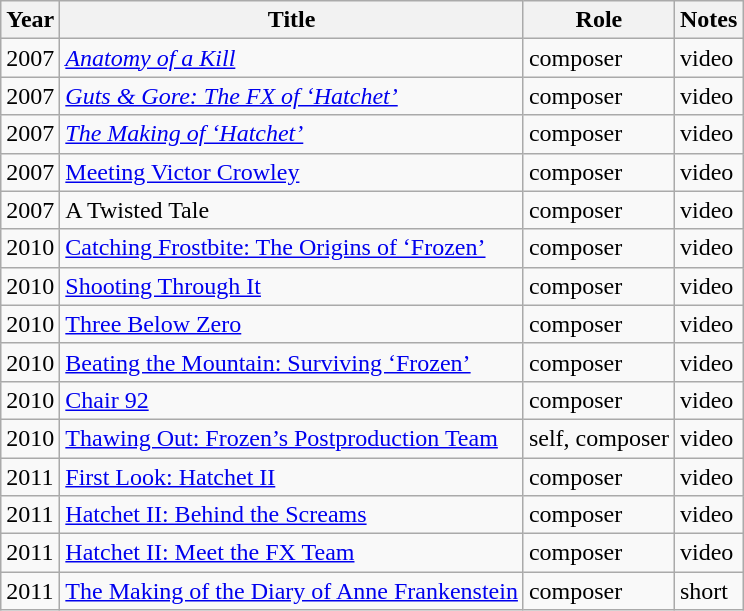<table class="wikitable sortable">
<tr>
<th>Year</th>
<th>Title</th>
<th>Role</th>
<th>Notes</th>
</tr>
<tr>
<td>2007</td>
<td><em><a href='#'>Anatomy of a Kill</a></em></td>
<td>composer</td>
<td>video</td>
</tr>
<tr>
<td>2007</td>
<td><em><a href='#'>Guts & Gore: The FX of ‘Hatchet’</a></em></td>
<td>composer</td>
<td>video</td>
</tr>
<tr>
<td>2007</td>
<td><em><a href='#'>The Making of ‘Hatchet’</a></td>
<td>composer</td>
<td>video</td>
</tr>
<tr>
<td>2007</td>
<td></em><a href='#'>Meeting Victor Crowley</a><em></td>
<td>composer</td>
<td>video</td>
</tr>
<tr>
<td>2007</td>
<td></em>A Twisted Tale<em></td>
<td>composer</td>
<td>video</td>
</tr>
<tr>
<td>2010</td>
<td></em><a href='#'>Catching Frostbite: The Origins of ‘Frozen’</a><em></td>
<td>composer</td>
<td>video</td>
</tr>
<tr>
<td>2010</td>
<td></em><a href='#'>Shooting Through It</a><em></td>
<td>composer</td>
<td>video</td>
</tr>
<tr>
<td>2010</td>
<td></em><a href='#'>Three Below Zero</a><em></td>
<td>composer</td>
<td>video</td>
</tr>
<tr>
<td>2010</td>
<td></em><a href='#'>Beating the Mountain: Surviving ‘Frozen’</a><em></td>
<td>composer</td>
<td>video</td>
</tr>
<tr>
<td>2010</td>
<td></em><a href='#'>Chair 92</a><em></td>
<td>composer</td>
<td>video</td>
</tr>
<tr>
<td>2010</td>
<td></em><a href='#'>Thawing Out: Frozen’s Postproduction Team</a><em></td>
<td>self, composer</td>
<td>video</td>
</tr>
<tr>
<td>2011</td>
<td></em><a href='#'>First Look: Hatchet II</a><em></td>
<td>composer</td>
<td>video</td>
</tr>
<tr>
<td>2011</td>
<td></em><a href='#'>Hatchet II: Behind the Screams</a><em></td>
<td>composer</td>
<td>video</td>
</tr>
<tr>
<td>2011</td>
<td></em><a href='#'>Hatchet II: Meet the FX Team</a><em></td>
<td>composer</td>
<td>video</td>
</tr>
<tr>
<td>2011</td>
<td></em><a href='#'>The Making of the Diary of Anne Frankenstein</a><em></td>
<td>composer</td>
<td>short</td>
</tr>
</table>
